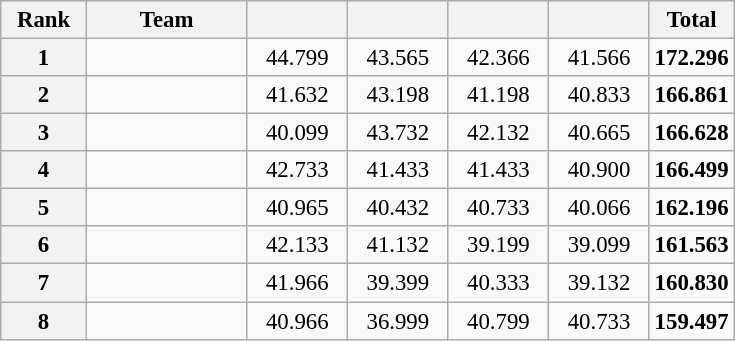<table class="wikitable sortable" style="text-align:center; font-size:95%">
<tr>
<th scope="col" style="width:50px;">Rank</th>
<th scope="col" style="width:100px;">Team</th>
<th scope="col" style="width:60px;"></th>
<th scope="col" style="width:60px;"></th>
<th scope="col" style="width:60px;"></th>
<th scope="col" style="width:60px;"></th>
<th>Total</th>
</tr>
<tr>
<th>1</th>
<td style="text-align:left;"></td>
<td>44.799</td>
<td>43.565</td>
<td>42.366</td>
<td>41.566</td>
<td><strong>172.296</strong></td>
</tr>
<tr>
<th>2</th>
<td style="text-align:left;"></td>
<td>41.632</td>
<td>43.198</td>
<td>41.198</td>
<td>40.833</td>
<td><strong>166.861</strong></td>
</tr>
<tr>
<th>3</th>
<td style="text-align:left;"></td>
<td>40.099</td>
<td>43.732</td>
<td>42.132</td>
<td>40.665</td>
<td><strong>166.628</strong></td>
</tr>
<tr>
<th>4</th>
<td style="text-align:left;"></td>
<td>42.733</td>
<td>41.433</td>
<td>41.433</td>
<td>40.900</td>
<td><strong>166.499</strong></td>
</tr>
<tr>
<th>5</th>
<td style="text-align:left;"></td>
<td>40.965</td>
<td>40.432</td>
<td>40.733</td>
<td>40.066</td>
<td><strong>162.196</strong></td>
</tr>
<tr>
<th>6</th>
<td style="text-align:left;"></td>
<td>42.133</td>
<td>41.132</td>
<td>39.199</td>
<td>39.099</td>
<td><strong>161.563</strong></td>
</tr>
<tr>
<th>7</th>
<td style="text-align:left;"></td>
<td>41.966</td>
<td>39.399</td>
<td>40.333</td>
<td>39.132</td>
<td><strong>160.830</strong></td>
</tr>
<tr>
<th>8</th>
<td style="text-align:left;"></td>
<td>40.966</td>
<td>36.999</td>
<td>40.799</td>
<td>40.733</td>
<td><strong>159.497</strong></td>
</tr>
</table>
